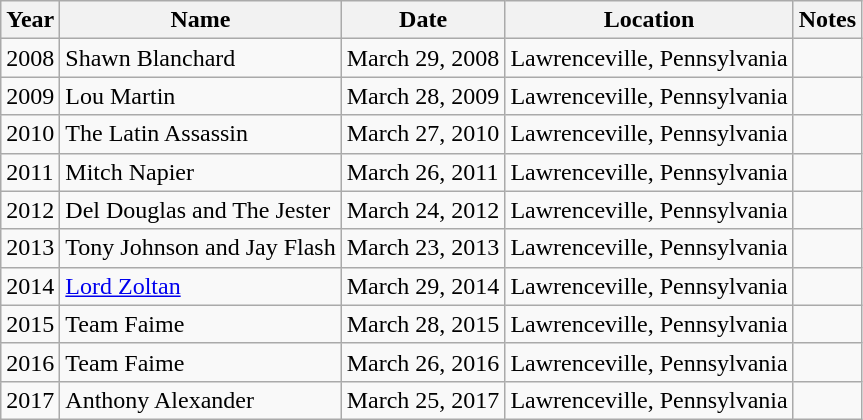<table class="wikitable">
<tr>
<th>Year</th>
<th>Name</th>
<th>Date</th>
<th>Location</th>
<th>Notes</th>
</tr>
<tr>
<td>2008</td>
<td>Shawn Blanchard</td>
<td>March 29, 2008</td>
<td>Lawrenceville, Pennsylvania</td>
<td></td>
</tr>
<tr>
<td>2009</td>
<td>Lou Martin</td>
<td>March 28, 2009</td>
<td>Lawrenceville, Pennsylvania</td>
<td></td>
</tr>
<tr>
<td>2010</td>
<td>The Latin Assassin</td>
<td>March 27, 2010</td>
<td>Lawrenceville, Pennsylvania</td>
<td></td>
</tr>
<tr>
<td>2011</td>
<td>Mitch Napier</td>
<td>March 26, 2011</td>
<td>Lawrenceville, Pennsylvania</td>
<td></td>
</tr>
<tr>
<td>2012</td>
<td>Del Douglas and The Jester</td>
<td>March 24, 2012</td>
<td>Lawrenceville, Pennsylvania</td>
<td></td>
</tr>
<tr>
<td>2013</td>
<td>Tony Johnson and Jay Flash</td>
<td>March 23, 2013</td>
<td>Lawrenceville, Pennsylvania</td>
<td></td>
</tr>
<tr>
<td>2014</td>
<td><a href='#'>Lord Zoltan</a></td>
<td>March 29, 2014</td>
<td>Lawrenceville, Pennsylvania</td>
<td></td>
</tr>
<tr>
<td>2015</td>
<td>Team Faime<br></td>
<td>March 28, 2015</td>
<td>Lawrenceville, Pennsylvania</td>
<td></td>
</tr>
<tr>
<td>2016</td>
<td>Team Faime<br></td>
<td>March 26, 2016</td>
<td>Lawrenceville, Pennsylvania</td>
<td></td>
</tr>
<tr>
<td>2017</td>
<td>Anthony Alexander</td>
<td>March 25, 2017</td>
<td>Lawrenceville, Pennsylvania</td>
<td></td>
</tr>
</table>
